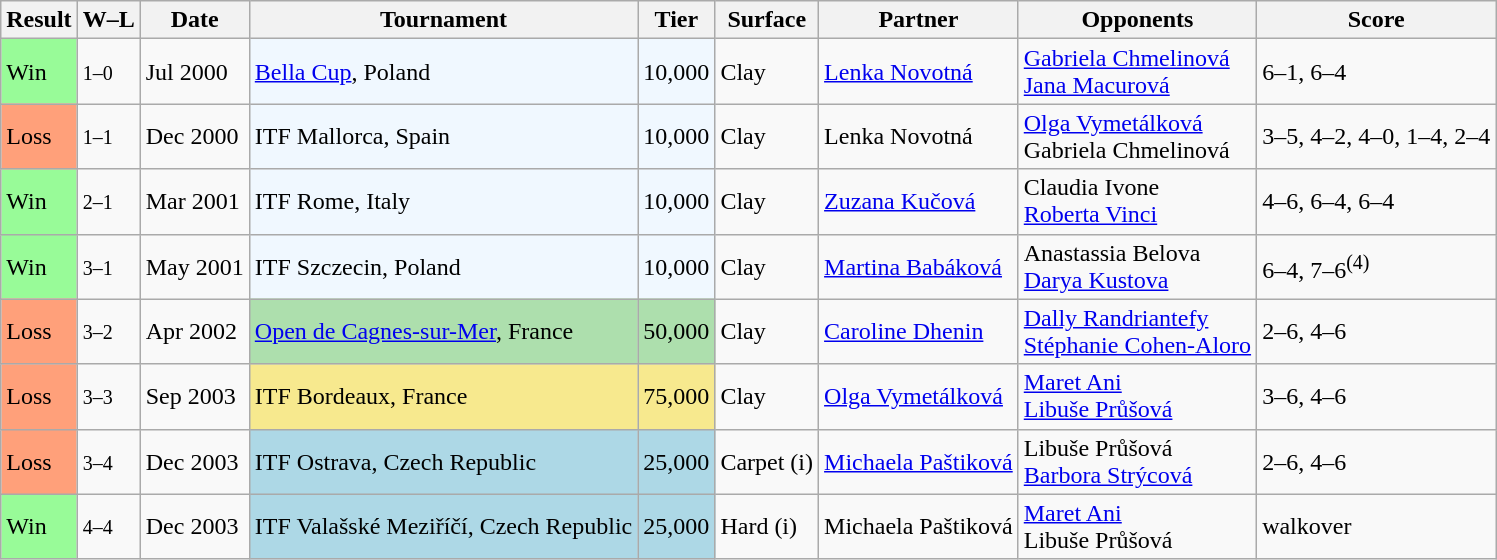<table class="sortable wikitable">
<tr>
<th>Result</th>
<th class=unsortable>W–L</th>
<th>Date</th>
<th>Tournament</th>
<th>Tier</th>
<th>Surface</th>
<th>Partner</th>
<th>Opponents</th>
<th class=unsortable>Score</th>
</tr>
<tr>
<td bgcolor="98FB98">Win</td>
<td><small>1–0</small></td>
<td>Jul 2000</td>
<td style="background:#f0f8ff;"><a href='#'>Bella Cup</a>, Poland</td>
<td style="background:#f0f8ff;">10,000</td>
<td>Clay</td>
<td> <a href='#'>Lenka Novotná</a></td>
<td> <a href='#'>Gabriela Chmelinová</a> <br>  <a href='#'>Jana Macurová</a></td>
<td>6–1, 6–4</td>
</tr>
<tr>
<td style="background:#ffa07a;">Loss</td>
<td><small>1–1</small></td>
<td>Dec 2000</td>
<td style="background:#f0f8ff;">ITF Mallorca, Spain</td>
<td style="background:#f0f8ff;">10,000</td>
<td>Clay</td>
<td> Lenka Novotná</td>
<td> <a href='#'>Olga Vymetálková</a> <br>  Gabriela Chmelinová</td>
<td>3–5, 4–2, 4–0, 1–4, 2–4</td>
</tr>
<tr>
<td style="background:#98fb98;">Win</td>
<td><small>2–1</small></td>
<td>Mar 2001</td>
<td style="background:#f0f8ff;">ITF Rome, Italy</td>
<td style="background:#f0f8ff;">10,000</td>
<td>Clay</td>
<td> <a href='#'>Zuzana Kučová</a></td>
<td> Claudia Ivone <br>  <a href='#'>Roberta Vinci</a></td>
<td>4–6, 6–4, 6–4</td>
</tr>
<tr>
<td bgcolor="98FB98">Win</td>
<td><small>3–1</small></td>
<td>May 2001</td>
<td style="background:#f0f8ff;">ITF Szczecin, Poland</td>
<td style="background:#f0f8ff;">10,000</td>
<td>Clay</td>
<td> <a href='#'>Martina Babáková</a></td>
<td> Anastassia Belova <br>  <a href='#'>Darya Kustova</a></td>
<td>6–4, 7–6<sup>(4)</sup></td>
</tr>
<tr>
<td bgcolor="FFA07A">Loss</td>
<td><small>3–2</small></td>
<td>Apr 2002</td>
<td style="background:#addfad;"><a href='#'>Open de Cagnes-sur-Mer</a>, France</td>
<td style="background:#addfad;">50,000</td>
<td>Clay</td>
<td> <a href='#'>Caroline Dhenin</a></td>
<td> <a href='#'>Dally Randriantefy</a> <br>  <a href='#'>Stéphanie Cohen-Aloro</a></td>
<td>2–6, 4–6</td>
</tr>
<tr>
<td bgcolor="FFA07A">Loss</td>
<td><small>3–3</small></td>
<td>Sep 2003</td>
<td style="background:#f7e98e;">ITF Bordeaux, France</td>
<td style="background:#f7e98e;">75,000</td>
<td>Clay</td>
<td> <a href='#'>Olga Vymetálková</a></td>
<td> <a href='#'>Maret Ani</a> <br>  <a href='#'>Libuše Průšová</a></td>
<td>3–6, 4–6</td>
</tr>
<tr>
<td style="background:#ffa07a;">Loss</td>
<td><small>3–4</small></td>
<td>Dec 2003</td>
<td style="background:lightblue;">ITF Ostrava, Czech Republic</td>
<td style="background:lightblue;">25,000</td>
<td>Carpet (i)</td>
<td> <a href='#'>Michaela Paštiková</a></td>
<td> Libuše Průšová <br>  <a href='#'>Barbora Strýcová</a></td>
<td>2–6, 4–6</td>
</tr>
<tr>
<td style="background:#98fb98;">Win</td>
<td><small>4–4</small></td>
<td>Dec 2003</td>
<td style="background:lightblue;">ITF Valašské Meziříčí, Czech Republic</td>
<td style="background:lightblue;">25,000</td>
<td>Hard (i)</td>
<td> Michaela Paštiková</td>
<td> <a href='#'>Maret Ani</a> <br>  Libuše Průšová</td>
<td>walkover</td>
</tr>
</table>
